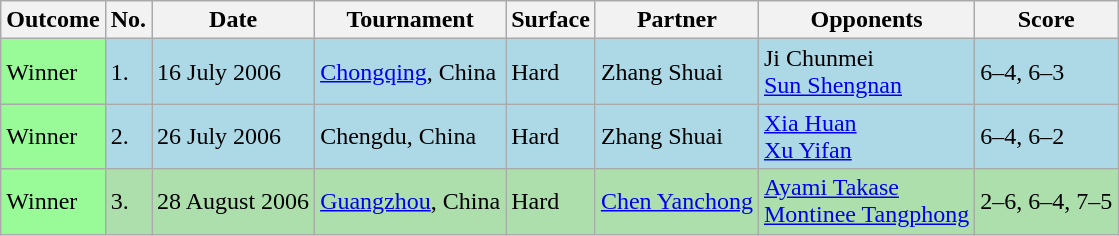<table class="sortable wikitable">
<tr>
<th>Outcome</th>
<th>No.</th>
<th>Date</th>
<th>Tournament</th>
<th>Surface</th>
<th>Partner</th>
<th>Opponents</th>
<th class="unsortable">Score</th>
</tr>
<tr style="background:lightblue;">
<td bgcolor=98FB98>Winner</td>
<td>1.</td>
<td>16 July 2006</td>
<td><a href='#'>Chongqing</a>, China</td>
<td>Hard</td>
<td> Zhang Shuai</td>
<td> Ji Chunmei <br>  <a href='#'>Sun Shengnan</a></td>
<td>6–4, 6–3</td>
</tr>
<tr style="background:lightblue;">
<td bgcolor=98FB98>Winner</td>
<td>2.</td>
<td>26 July 2006</td>
<td>Chengdu, China</td>
<td>Hard</td>
<td> Zhang Shuai</td>
<td> <a href='#'>Xia Huan</a> <br>  <a href='#'>Xu Yifan</a></td>
<td>6–4, 6–2</td>
</tr>
<tr style="background:#addfad;">
<td bgcolor=98FB98>Winner</td>
<td>3.</td>
<td>28 August 2006</td>
<td><a href='#'>Guangzhou</a>, China</td>
<td>Hard</td>
<td> <a href='#'>Chen Yanchong</a></td>
<td> <a href='#'>Ayami Takase</a> <br>  <a href='#'>Montinee Tangphong</a></td>
<td>2–6, 6–4, 7–5</td>
</tr>
</table>
